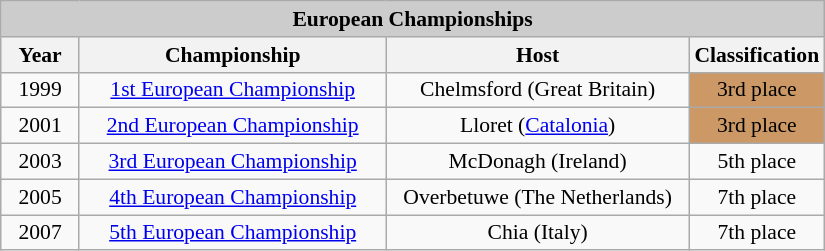<table class="wikitable" style=font-size:90% width=550>
<tr align=center style="background:#cccccc;">
<td colspan=4><strong>European Championships</strong></td>
</tr>
<tr align=center style="background:#eeeeee;">
<th width=10%>Year</th>
<th width=40%>Championship</th>
<th width=40%>Host</th>
<th width=10%>Classification</th>
</tr>
<tr align=center>
<td>1999</td>
<td><a href='#'>1st European Championship</a></td>
<td>Chelmsford (Great Britain)</td>
<td style="background:#cc9966;" align="center">3rd place</td>
</tr>
<tr align=center>
<td>2001</td>
<td><a href='#'>2nd European Championship</a></td>
<td>Lloret (<a href='#'>Catalonia</a>)</td>
<td style="background:#cc9966;" align="center">3rd place</td>
</tr>
<tr align=center>
<td>2003</td>
<td><a href='#'>3rd European Championship</a></td>
<td>McDonagh (Ireland)</td>
<td>5th place</td>
</tr>
<tr align=center>
<td>2005</td>
<td><a href='#'>4th European Championship</a></td>
<td>Overbetuwe (The Netherlands)</td>
<td>7th place</td>
</tr>
<tr align=center>
<td>2007</td>
<td><a href='#'>5th European Championship</a></td>
<td>Chia (Italy)</td>
<td>7th place</td>
</tr>
</table>
